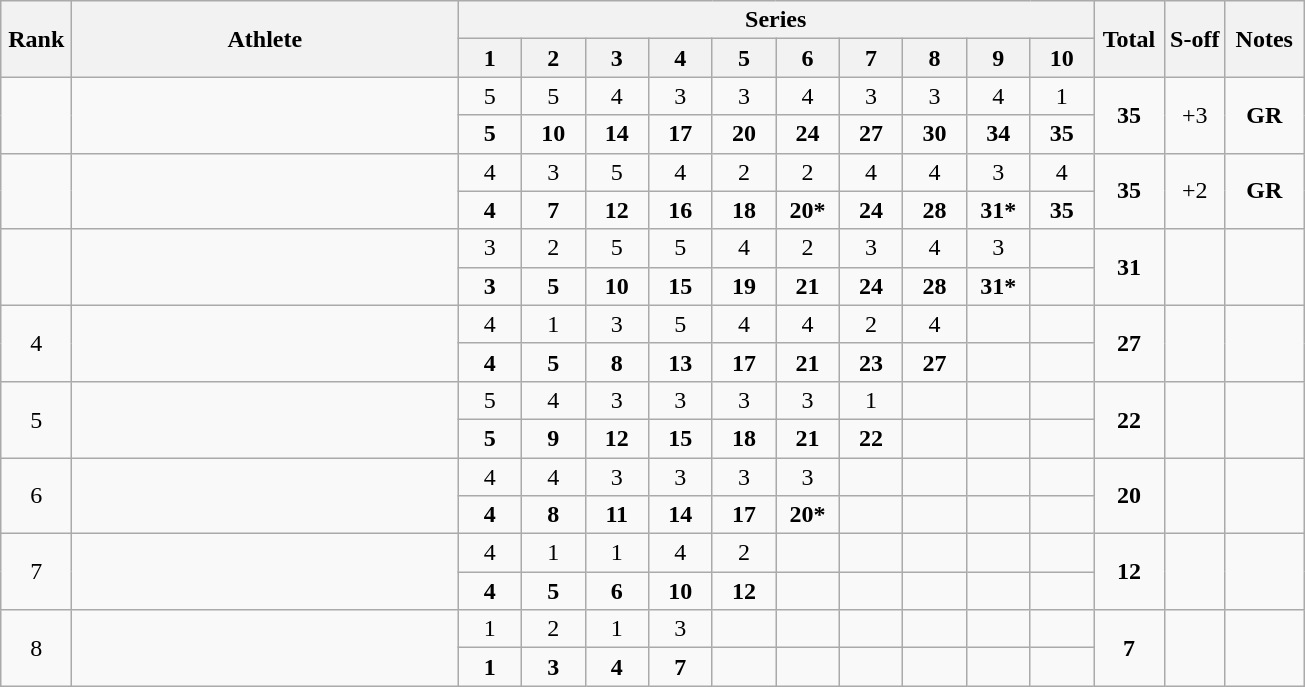<table class="wikitable" style="text-align:center">
<tr>
<th rowspan=2 width=40>Rank</th>
<th rowspan=2 width=250>Athlete</th>
<th colspan=10>Series</th>
<th rowspan=2 width=40>Total</th>
<th rowspan=2>S-off</th>
<th rowspan=2 width=45>Notes</th>
</tr>
<tr>
<th width=35>1</th>
<th width=35>2</th>
<th width=35>3</th>
<th width=35>4</th>
<th width=35>5</th>
<th width=35>6</th>
<th width=35>7</th>
<th width=35>8</th>
<th width=35>9</th>
<th width=35>10</th>
</tr>
<tr>
<td rowspan=2></td>
<td rowspan=2 align=left></td>
<td>5</td>
<td>5</td>
<td>4</td>
<td>3</td>
<td>3</td>
<td>4</td>
<td>3</td>
<td>3</td>
<td>4</td>
<td>1</td>
<td rowspan=2><strong>35</strong></td>
<td rowspan=2>+3</td>
<td rowspan=2><strong>GR</strong></td>
</tr>
<tr>
<td><strong>5</strong></td>
<td><strong>10</strong></td>
<td><strong>14</strong></td>
<td><strong>17</strong></td>
<td><strong>20</strong></td>
<td><strong>24</strong></td>
<td><strong>27</strong></td>
<td><strong>30</strong></td>
<td><strong>34</strong></td>
<td><strong>35</strong></td>
</tr>
<tr>
<td rowspan=2></td>
<td rowspan=2 align=left></td>
<td>4</td>
<td>3</td>
<td>5</td>
<td>4</td>
<td>2</td>
<td>2</td>
<td>4</td>
<td>4</td>
<td>3</td>
<td>4</td>
<td rowspan=2><strong>35</strong></td>
<td rowspan=2>+2</td>
<td rowspan=2><strong>GR</strong></td>
</tr>
<tr>
<td><strong>4</strong></td>
<td><strong>7</strong></td>
<td><strong>12</strong></td>
<td><strong>16</strong></td>
<td><strong>18</strong></td>
<td><strong>20*</strong></td>
<td><strong>24</strong></td>
<td><strong>28</strong></td>
<td><strong>31*</strong></td>
<td><strong>35</strong></td>
</tr>
<tr>
<td rowspan=2></td>
<td rowspan=2 align=left></td>
<td>3</td>
<td>2</td>
<td>5</td>
<td>5</td>
<td>4</td>
<td>2</td>
<td>3</td>
<td>4</td>
<td>3</td>
<td></td>
<td rowspan=2><strong>31</strong></td>
<td rowspan=2></td>
<td rowspan=2></td>
</tr>
<tr>
<td><strong>3</strong></td>
<td><strong>5</strong></td>
<td><strong>10</strong></td>
<td><strong>15</strong></td>
<td><strong>19</strong></td>
<td><strong>21</strong></td>
<td><strong>24</strong></td>
<td><strong>28</strong></td>
<td><strong>31*</strong></td>
<td></td>
</tr>
<tr>
<td rowspan=2>4</td>
<td rowspan=2 align=left></td>
<td>4</td>
<td>1</td>
<td>3</td>
<td>5</td>
<td>4</td>
<td>4</td>
<td>2</td>
<td>4</td>
<td></td>
<td></td>
<td rowspan=2><strong>27</strong></td>
<td rowspan=2></td>
<td rowspan=2></td>
</tr>
<tr>
<td><strong>4</strong></td>
<td><strong>5</strong></td>
<td><strong>8</strong></td>
<td><strong>13</strong></td>
<td><strong>17</strong></td>
<td><strong>21</strong></td>
<td><strong>23</strong></td>
<td><strong>27</strong></td>
<td></td>
<td></td>
</tr>
<tr>
<td rowspan=2>5</td>
<td rowspan=2 align=left></td>
<td>5</td>
<td>4</td>
<td>3</td>
<td>3</td>
<td>3</td>
<td>3</td>
<td>1</td>
<td></td>
<td></td>
<td></td>
<td rowspan=2><strong>22</strong></td>
<td rowspan=2></td>
<td rowspan=2></td>
</tr>
<tr>
<td><strong>5</strong></td>
<td><strong>9</strong></td>
<td><strong>12</strong></td>
<td><strong>15</strong></td>
<td><strong>18</strong></td>
<td><strong>21</strong></td>
<td><strong>22</strong></td>
<td></td>
<td></td>
<td></td>
</tr>
<tr>
<td rowspan=2>6</td>
<td rowspan=2 align=left></td>
<td>4</td>
<td>4</td>
<td>3</td>
<td>3</td>
<td>3</td>
<td>3</td>
<td></td>
<td></td>
<td></td>
<td></td>
<td rowspan=2><strong>20</strong></td>
<td rowspan=2></td>
<td rowspan=2></td>
</tr>
<tr>
<td><strong>4</strong></td>
<td><strong>8</strong></td>
<td><strong>11</strong></td>
<td><strong>14</strong></td>
<td><strong>17</strong></td>
<td><strong>20*</strong></td>
<td></td>
<td></td>
<td></td>
<td></td>
</tr>
<tr>
<td rowspan=2>7</td>
<td rowspan=2 align=left></td>
<td>4</td>
<td>1</td>
<td>1</td>
<td>4</td>
<td>2</td>
<td></td>
<td></td>
<td></td>
<td></td>
<td></td>
<td rowspan=2><strong>12</strong></td>
<td rowspan=2></td>
<td rowspan=2></td>
</tr>
<tr>
<td><strong>4</strong></td>
<td><strong>5</strong></td>
<td><strong>6</strong></td>
<td><strong>10</strong></td>
<td><strong>12</strong></td>
<td></td>
<td></td>
<td></td>
<td></td>
<td></td>
</tr>
<tr>
<td rowspan=2>8</td>
<td rowspan=2 align=left></td>
<td>1</td>
<td>2</td>
<td>1</td>
<td>3</td>
<td></td>
<td></td>
<td></td>
<td></td>
<td></td>
<td></td>
<td rowspan=2><strong>7</strong></td>
<td rowspan=2></td>
<td rowspan=2></td>
</tr>
<tr>
<td><strong>1</strong></td>
<td><strong>3</strong></td>
<td><strong>4</strong></td>
<td><strong>7</strong></td>
<td></td>
<td></td>
<td></td>
<td></td>
<td></td>
<td></td>
</tr>
</table>
